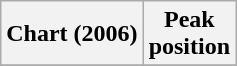<table class="wikitable plainrowheaders" style="text-align:center">
<tr>
<th>Chart (2006)</th>
<th>Peak<br>position</th>
</tr>
<tr>
</tr>
</table>
